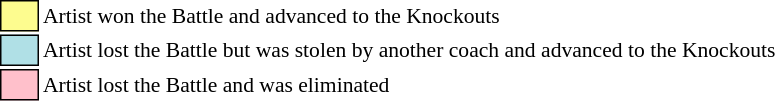<table class="toccolours" style="font-size: 90%; white-space: nowrap;">
<tr>
<td style="background:#fdfc8f; border:1px solid black;">      </td>
<td>Artist won the Battle and advanced to the Knockouts</td>
</tr>
<tr>
<td style="background:#b0e0e6; border:1px solid black;">      </td>
<td>Artist lost the Battle but was stolen by another coach and advanced to the Knockouts</td>
</tr>
<tr>
<td style="background:pink; border:1px solid black;">      </td>
<td>Artist lost the Battle and was eliminated</td>
</tr>
</table>
